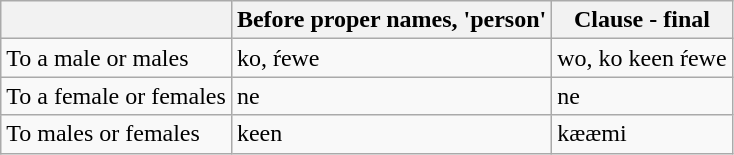<table class="wikitable">
<tr>
<th></th>
<th>Before proper names, 'person'</th>
<th>Clause - final</th>
</tr>
<tr>
<td>To a male or males</td>
<td>ko, ŕewe</td>
<td>wo, ko keen ŕewe</td>
</tr>
<tr>
<td>To a female or females</td>
<td>ne</td>
<td>ne</td>
</tr>
<tr>
<td>To males or females</td>
<td>keen</td>
<td>kææmi</td>
</tr>
</table>
